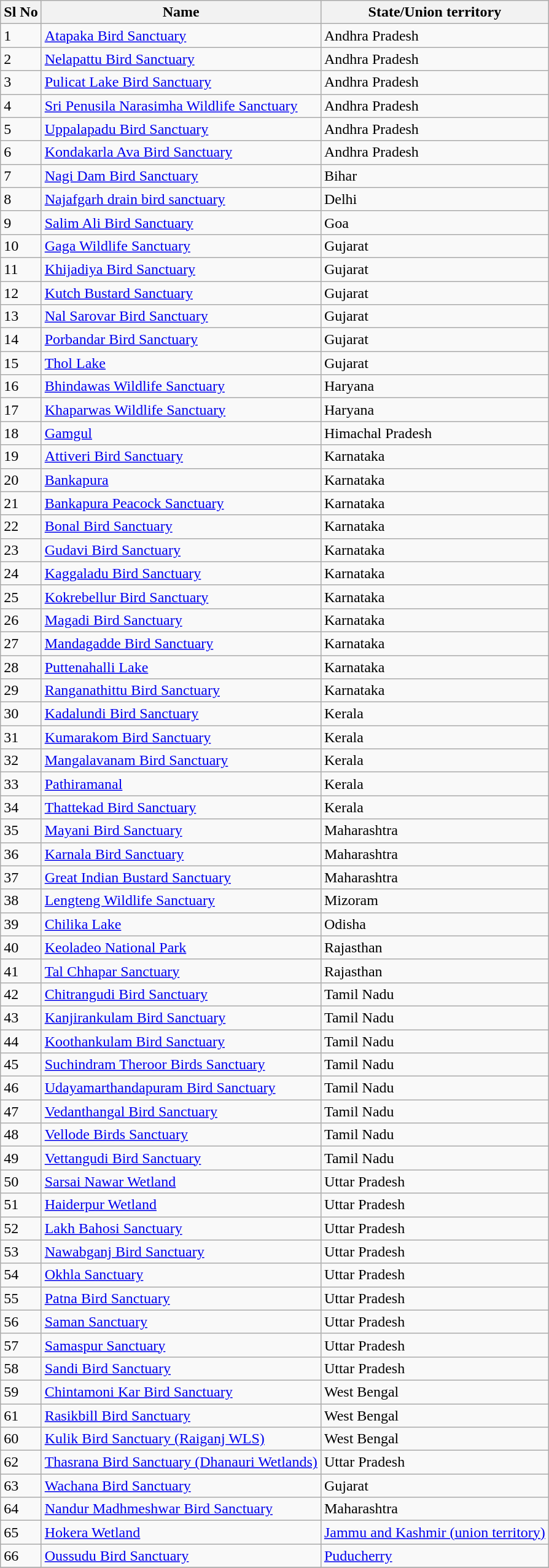<table class="wikitable sortable">
<tr>
<th>Sl No</th>
<th>Name</th>
<th>State/Union territory</th>
</tr>
<tr>
<td>1</td>
<td><a href='#'>Atapaka Bird Sanctuary</a></td>
<td>Andhra Pradesh</td>
</tr>
<tr>
<td>2</td>
<td><a href='#'>Nelapattu Bird Sanctuary</a></td>
<td>Andhra Pradesh</td>
</tr>
<tr>
<td>3</td>
<td><a href='#'>Pulicat Lake Bird Sanctuary</a></td>
<td>Andhra Pradesh</td>
</tr>
<tr>
<td>4</td>
<td><a href='#'>Sri Penusila Narasimha Wildlife Sanctuary</a></td>
<td>Andhra Pradesh</td>
</tr>
<tr>
<td>5</td>
<td><a href='#'>Uppalapadu Bird Sanctuary</a></td>
<td>Andhra Pradesh</td>
</tr>
<tr>
<td>6</td>
<td><a href='#'>Kondakarla Ava Bird Sanctuary</a></td>
<td>Andhra Pradesh</td>
</tr>
<tr>
<td>7</td>
<td><a href='#'>Nagi Dam Bird Sanctuary</a></td>
<td>Bihar</td>
</tr>
<tr>
<td>8</td>
<td><a href='#'>Najafgarh drain bird sanctuary</a></td>
<td>Delhi</td>
</tr>
<tr>
<td>9</td>
<td><a href='#'>Salim Ali Bird Sanctuary</a></td>
<td>Goa</td>
</tr>
<tr>
<td>10</td>
<td><a href='#'>Gaga Wildlife Sanctuary</a></td>
<td>Gujarat</td>
</tr>
<tr>
<td>11</td>
<td><a href='#'>Khijadiya Bird Sanctuary</a></td>
<td>Gujarat</td>
</tr>
<tr>
<td>12</td>
<td><a href='#'>Kutch Bustard Sanctuary</a></td>
<td>Gujarat</td>
</tr>
<tr>
<td>13</td>
<td><a href='#'>Nal Sarovar Bird Sanctuary</a></td>
<td>Gujarat</td>
</tr>
<tr>
<td>14</td>
<td><a href='#'>Porbandar Bird Sanctuary</a></td>
<td>Gujarat</td>
</tr>
<tr>
<td>15</td>
<td><a href='#'>Thol Lake</a></td>
<td>Gujarat</td>
</tr>
<tr>
<td>16</td>
<td><a href='#'>Bhindawas Wildlife Sanctuary</a></td>
<td>Haryana</td>
</tr>
<tr>
<td>17</td>
<td><a href='#'>Khaparwas Wildlife Sanctuary</a></td>
<td>Haryana</td>
</tr>
<tr>
<td>18</td>
<td><a href='#'>Gamgul</a></td>
<td>Himachal Pradesh</td>
</tr>
<tr>
<td>19</td>
<td><a href='#'>Attiveri Bird Sanctuary</a></td>
<td>Karnataka</td>
</tr>
<tr>
<td>20</td>
<td><a href='#'>Bankapura</a></td>
<td>Karnataka</td>
</tr>
<tr>
<td>21</td>
<td><a href='#'>Bankapura Peacock Sanctuary</a></td>
<td>Karnataka</td>
</tr>
<tr>
<td>22</td>
<td><a href='#'>Bonal Bird Sanctuary</a></td>
<td>Karnataka</td>
</tr>
<tr>
<td>23</td>
<td><a href='#'>Gudavi Bird Sanctuary</a></td>
<td>Karnataka</td>
</tr>
<tr>
<td>24</td>
<td><a href='#'>Kaggaladu Bird Sanctuary</a></td>
<td>Karnataka</td>
</tr>
<tr>
<td>25</td>
<td><a href='#'>Kokrebellur Bird Sanctuary</a></td>
<td>Karnataka</td>
</tr>
<tr>
<td>26</td>
<td><a href='#'>Magadi Bird Sanctuary</a></td>
<td>Karnataka</td>
</tr>
<tr>
<td>27</td>
<td><a href='#'>Mandagadde Bird Sanctuary</a></td>
<td>Karnataka</td>
</tr>
<tr>
<td>28</td>
<td><a href='#'>Puttenahalli Lake</a></td>
<td>Karnataka</td>
</tr>
<tr>
<td>29</td>
<td><a href='#'>Ranganathittu Bird Sanctuary</a></td>
<td>Karnataka</td>
</tr>
<tr>
<td>30</td>
<td><a href='#'>Kadalundi Bird Sanctuary</a></td>
<td>Kerala</td>
</tr>
<tr>
<td>31</td>
<td><a href='#'>Kumarakom Bird Sanctuary</a></td>
<td>Kerala</td>
</tr>
<tr>
<td>32</td>
<td><a href='#'>Mangalavanam Bird Sanctuary</a></td>
<td>Kerala</td>
</tr>
<tr>
<td>33</td>
<td><a href='#'>Pathiramanal</a></td>
<td>Kerala</td>
</tr>
<tr>
<td>34</td>
<td><a href='#'>Thattekad Bird Sanctuary</a></td>
<td>Kerala</td>
</tr>
<tr>
<td>35</td>
<td><a href='#'>Mayani Bird Sanctuary</a></td>
<td>Maharashtra</td>
</tr>
<tr>
<td>36</td>
<td><a href='#'>Karnala Bird Sanctuary</a></td>
<td>Maharashtra</td>
</tr>
<tr>
<td>37</td>
<td><a href='#'>Great Indian Bustard Sanctuary</a></td>
<td>Maharashtra</td>
</tr>
<tr>
<td>38</td>
<td><a href='#'>Lengteng Wildlife Sanctuary</a></td>
<td>Mizoram</td>
</tr>
<tr>
<td>39</td>
<td><a href='#'>Chilika Lake</a></td>
<td>Odisha</td>
</tr>
<tr>
<td>40</td>
<td><a href='#'>Keoladeo National Park</a></td>
<td>Rajasthan</td>
</tr>
<tr>
<td>41</td>
<td><a href='#'>Tal Chhapar Sanctuary</a></td>
<td>Rajasthan</td>
</tr>
<tr>
<td>42</td>
<td><a href='#'>Chitrangudi Bird Sanctuary</a></td>
<td>Tamil Nadu</td>
</tr>
<tr>
<td>43</td>
<td><a href='#'>Kanjirankulam Bird Sanctuary</a></td>
<td>Tamil Nadu</td>
</tr>
<tr>
<td>44</td>
<td><a href='#'>Koothankulam Bird Sanctuary</a></td>
<td>Tamil Nadu</td>
</tr>
<tr>
<td>45</td>
<td><a href='#'>Suchindram Theroor Birds Sanctuary</a></td>
<td>Tamil Nadu</td>
</tr>
<tr>
<td>46</td>
<td><a href='#'>Udayamarthandapuram Bird Sanctuary</a></td>
<td>Tamil Nadu</td>
</tr>
<tr>
<td>47</td>
<td><a href='#'>Vedanthangal Bird Sanctuary</a></td>
<td>Tamil Nadu</td>
</tr>
<tr>
<td>48</td>
<td><a href='#'>Vellode Birds Sanctuary</a></td>
<td>Tamil Nadu</td>
</tr>
<tr>
<td>49</td>
<td><a href='#'>Vettangudi Bird Sanctuary</a></td>
<td>Tamil Nadu</td>
</tr>
<tr>
<td>50</td>
<td><a href='#'>Sarsai Nawar Wetland</a></td>
<td>Uttar Pradesh</td>
</tr>
<tr>
<td>51</td>
<td><a href='#'>Haiderpur Wetland</a></td>
<td>Uttar Pradesh</td>
</tr>
<tr>
<td>52</td>
<td><a href='#'>Lakh Bahosi Sanctuary</a></td>
<td>Uttar Pradesh</td>
</tr>
<tr>
<td>53</td>
<td><a href='#'>Nawabganj Bird Sanctuary</a></td>
<td>Uttar Pradesh</td>
</tr>
<tr>
<td>54</td>
<td><a href='#'>Okhla Sanctuary</a></td>
<td>Uttar Pradesh</td>
</tr>
<tr>
<td>55</td>
<td><a href='#'>Patna Bird Sanctuary</a></td>
<td>Uttar Pradesh</td>
</tr>
<tr>
<td>56</td>
<td><a href='#'>Saman Sanctuary</a></td>
<td>Uttar Pradesh</td>
</tr>
<tr>
<td>57</td>
<td><a href='#'>Samaspur Sanctuary</a></td>
<td>Uttar Pradesh</td>
</tr>
<tr>
<td>58</td>
<td><a href='#'>Sandi Bird Sanctuary</a></td>
<td>Uttar Pradesh</td>
</tr>
<tr>
<td>59</td>
<td><a href='#'>Chintamoni Kar Bird Sanctuary</a></td>
<td>West Bengal</td>
</tr>
<tr>
<td>61</td>
<td><a href='#'>Rasikbill Bird Sanctuary</a></td>
<td>West Bengal</td>
</tr>
<tr>
<td>60</td>
<td><a href='#'>Kulik Bird Sanctuary (Raiganj WLS)</a></td>
<td>West Bengal</td>
</tr>
<tr>
<td>62</td>
<td><a href='#'>Thasrana Bird Sanctuary (Dhanauri Wetlands)</a></td>
<td>Uttar Pradesh</td>
</tr>
<tr>
<td>63</td>
<td><a href='#'>Wachana Bird Sanctuary</a></td>
<td>Gujarat</td>
</tr>
<tr>
<td>64</td>
<td><a href='#'>Nandur Madhmeshwar Bird Sanctuary</a></td>
<td>Maharashtra</td>
</tr>
<tr>
<td>65</td>
<td><a href='#'>Hokera Wetland</a></td>
<td><a href='#'>Jammu and Kashmir (union territory)</a></td>
</tr>
<tr>
<td>66</td>
<td><a href='#'>Oussudu Bird Sanctuary</a></td>
<td><a href='#'>Puducherry</a></td>
</tr>
<tr>
</tr>
</table>
